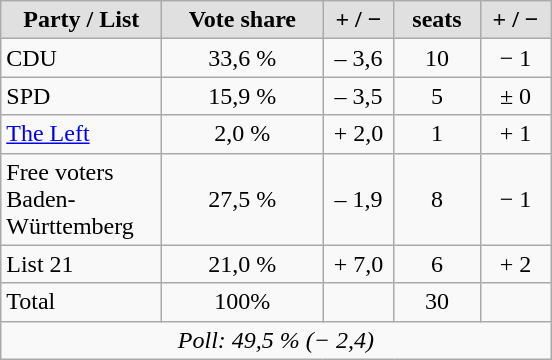<table class="wikitable">
<tr>
<th style="background:#E0E0E0;" width="100">Party / List</th>
<th style="background:#E0E0E0;" width="100">Vote share</th>
<th style="background:#E0E0E0;" width="40">+ / −</th>
<th style="background:#E0E0E0;" width="50">seats</th>
<th style="background:#E0E0E0;" width="40">+ / −</th>
</tr>
<tr align="center">
<td align=left>CDU</td>
<td>33,6 %</td>
<td>– 3,6</td>
<td>10</td>
<td>− 1</td>
</tr>
<tr align="center">
<td align=left>SPD</td>
<td>15,9 %</td>
<td>– 3,5</td>
<td>5</td>
<td>± 0</td>
</tr>
<tr align="center">
<td align=left><a href='#'>The Left</a></td>
<td>2,0 %</td>
<td>+ 2,0</td>
<td>1</td>
<td>+ 1</td>
</tr>
<tr align="center">
<td align=left>Free voters Baden-Württemberg</td>
<td>27,5 %</td>
<td>– 1,9</td>
<td>8</td>
<td>− 1</td>
</tr>
<tr align="center">
<td align=left>List 21</td>
<td>21,0 %</td>
<td>+ 7,0</td>
<td>6</td>
<td>+ 2</td>
</tr>
<tr align="center">
<td align=left>Total</td>
<td>100%</td>
<td></td>
<td>30</td>
<td></td>
</tr>
<tr align="center">
<td align=center colspan=5><em>Poll: 49,5 % (− 2,4)</em></td>
</tr>
</table>
